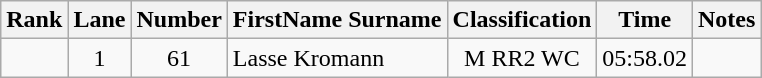<table class="wikitable sortable" style="text-align:center">
<tr>
<th>Rank</th>
<th>Lane</th>
<th>Number</th>
<th>FirstName Surname</th>
<th>Classification</th>
<th>Time</th>
<th>Notes</th>
</tr>
<tr>
<td></td>
<td>1</td>
<td>61</td>
<td style="text-align:left"> Lasse Kromann</td>
<td>M RR2 WC</td>
<td>05:58.02</td>
<td></td>
</tr>
</table>
